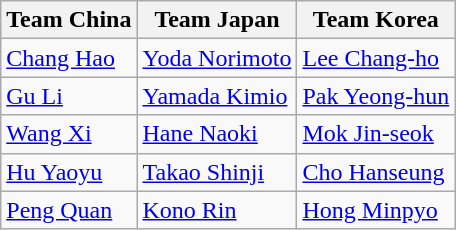<table class="wikitable">
<tr>
<th> Team China</th>
<th> Team Japan</th>
<th>Team Korea</th>
</tr>
<tr>
<td><a href='#'>Chang Hao</a></td>
<td><a href='#'>Yoda Norimoto</a></td>
<td><a href='#'>Lee Chang-ho</a></td>
</tr>
<tr>
<td><a href='#'>Gu Li</a></td>
<td><a href='#'>Yamada Kimio</a></td>
<td><a href='#'>Pak Yeong-hun</a></td>
</tr>
<tr>
<td><a href='#'>Wang Xi</a></td>
<td><a href='#'>Hane Naoki</a></td>
<td><a href='#'>Mok Jin-seok</a></td>
</tr>
<tr>
<td><a href='#'>Hu Yaoyu</a></td>
<td><a href='#'>Takao Shinji</a></td>
<td><a href='#'>Cho Hanseung</a></td>
</tr>
<tr>
<td><a href='#'>Peng Quan</a></td>
<td><a href='#'>Kono Rin</a></td>
<td><a href='#'>Hong Minpyo</a></td>
</tr>
</table>
